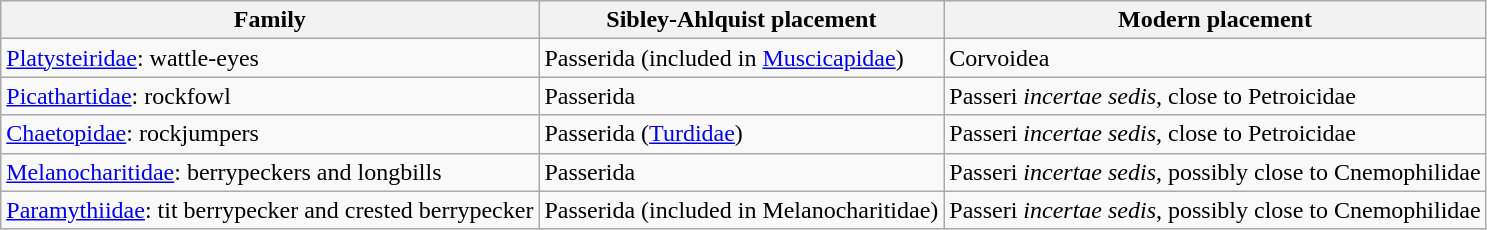<table class="wikitable">
<tr>
<th>Family</th>
<th>Sibley-Ahlquist placement</th>
<th>Modern placement</th>
</tr>
<tr>
<td><a href='#'>Platysteiridae</a>: wattle-eyes</td>
<td>Passerida (included in <a href='#'>Muscicapidae</a>)</td>
<td>Corvoidea</td>
</tr>
<tr>
<td><a href='#'>Picathartidae</a>: rockfowl</td>
<td>Passerida</td>
<td>Passeri <em>incertae sedis</em>, close to Petroicidae</td>
</tr>
<tr>
<td><a href='#'>Chaetopidae</a>: rockjumpers</td>
<td>Passerida (<a href='#'>Turdidae</a>)</td>
<td>Passeri <em>incertae sedis</em>, close to Petroicidae</td>
</tr>
<tr>
<td><a href='#'>Melanocharitidae</a>: berrypeckers and longbills</td>
<td>Passerida</td>
<td>Passeri <em>incertae sedis</em>, possibly close to Cnemophilidae</td>
</tr>
<tr>
<td><a href='#'>Paramythiidae</a>: tit berrypecker and crested berrypecker</td>
<td>Passerida (included in Melanocharitidae)</td>
<td>Passeri <em>incertae sedis</em>, possibly close to Cnemophilidae</td>
</tr>
</table>
